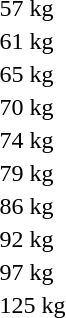<table>
<tr>
<td rowspan=2>57 kg<br></td>
<td rowspan=2></td>
<td rowspan=2></td>
<td></td>
</tr>
<tr>
<td></td>
</tr>
<tr>
<td rowspan=2>61 kg<br></td>
<td rowspan=2></td>
<td rowspan=2></td>
<td></td>
</tr>
<tr>
<td></td>
</tr>
<tr>
<td rowspan=2>65 kg<br></td>
<td rowspan=2></td>
<td rowspan=2></td>
<td></td>
</tr>
<tr>
<td></td>
</tr>
<tr>
<td rowspan=2>70 kg<br></td>
<td rowspan=2></td>
<td rowspan=2></td>
<td></td>
</tr>
<tr>
<td></td>
</tr>
<tr>
<td rowspan=2>74 kg<br></td>
<td rowspan=2></td>
<td rowspan=2></td>
<td></td>
</tr>
<tr>
<td></td>
</tr>
<tr>
<td rowspan=2>79 kg<br></td>
<td rowspan=2></td>
<td rowspan=2></td>
<td></td>
</tr>
<tr>
<td></td>
</tr>
<tr>
<td rowspan=2>86 kg<br></td>
<td rowspan=2></td>
<td rowspan=2></td>
<td></td>
</tr>
<tr>
<td></td>
</tr>
<tr>
<td rowspan=2>92 kg<br></td>
<td rowspan=2></td>
<td rowspan=2></td>
<td></td>
</tr>
<tr>
<td></td>
</tr>
<tr>
<td rowspan=2>97 kg<br></td>
<td rowspan=2></td>
<td rowspan=2></td>
<td></td>
</tr>
<tr>
<td></td>
</tr>
<tr>
<td rowspan=2>125 kg<br></td>
<td rowspan=2></td>
<td rowspan=2></td>
<td></td>
</tr>
<tr>
<td></td>
</tr>
</table>
